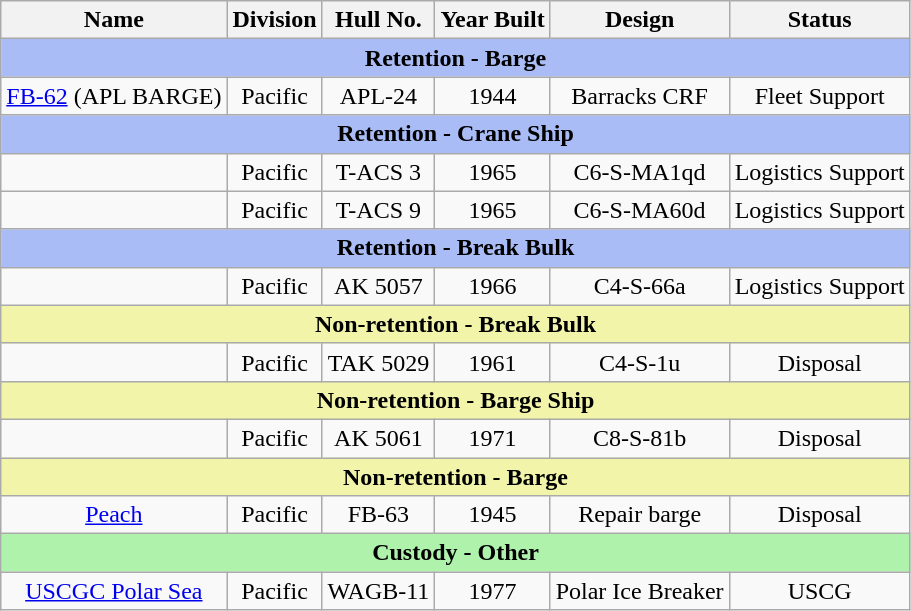<table class="wikitable" style="text-align: center;">
<tr>
<th>Name</th>
<th>Division</th>
<th>Hull No.</th>
<th>Year Built</th>
<th>Design</th>
<th>Status</th>
</tr>
<tr>
<th style="align: center; background: #A9BCF5;" colspan="7">Retention - Barge</th>
</tr>
<tr>
<td><a href='#'>FB-62</a> (APL BARGE)</td>
<td>Pacific</td>
<td>APL-24</td>
<td>1944</td>
<td>Barracks CRF</td>
<td>Fleet Support</td>
</tr>
<tr>
<th style="align: center; background: #A9BCF5;" colspan="7">Retention - Crane Ship</th>
</tr>
<tr>
<td></td>
<td>Pacific</td>
<td>T-ACS 3</td>
<td>1965</td>
<td>C6-S-MA1qd</td>
<td>Logistics Support</td>
</tr>
<tr>
<td></td>
<td>Pacific</td>
<td>T-ACS 9</td>
<td>1965</td>
<td>C6-S-MA60d</td>
<td>Logistics Support</td>
</tr>
<tr>
<th style="align: center; background: #A9BCF5;" colspan="7">Retention - Break Bulk</th>
</tr>
<tr>
<td></td>
<td>Pacific</td>
<td>AK 5057</td>
<td>1966</td>
<td>C4-S-66a</td>
<td>Logistics Support</td>
</tr>
<tr>
<th style="align: center; background: #F2F5A9;" colspan="7">Non-retention - Break Bulk</th>
</tr>
<tr>
<td></td>
<td>Pacific</td>
<td>TAK 5029</td>
<td>1961</td>
<td>C4-S-1u</td>
<td>Disposal</td>
</tr>
<tr>
<th style="align: center; background: #F2F5A9;" colspan="7">Non-retention - Barge Ship</th>
</tr>
<tr>
<td></td>
<td>Pacific</td>
<td>AK 5061</td>
<td>1971</td>
<td>C8-S-81b</td>
<td>Disposal</td>
</tr>
<tr>
<th style="align: center; background: #F2F5A9;" colspan="7">Non-retention - Barge</th>
</tr>
<tr>
<td><a href='#'>Peach</a></td>
<td>Pacific</td>
<td>FB-63</td>
<td>1945</td>
<td>Repair barge</td>
<td>Disposal</td>
</tr>
<tr>
<th style="align: center; background: #AEF2AC;" colspan="7">Custody - Other</th>
</tr>
<tr>
<td><a href='#'>USCGC Polar Sea</a></td>
<td>Pacific</td>
<td>WAGB-11</td>
<td>1977</td>
<td>Polar Ice Breaker</td>
<td>USCG</td>
</tr>
</table>
